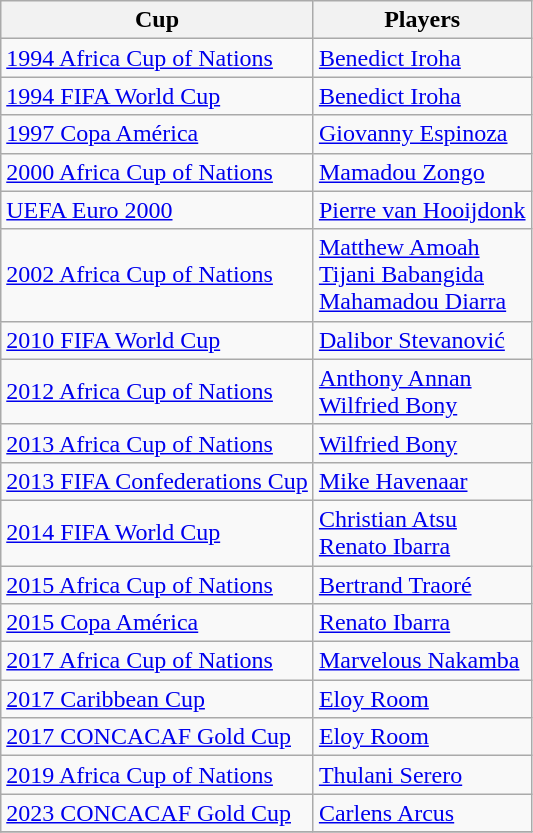<table class="wikitable" style="text-align: left">
<tr style="text-align: center">
<th>Cup</th>
<th>Players</th>
</tr>
<tr>
<td align="left"> <a href='#'>1994 Africa Cup of Nations</a></td>
<td> <a href='#'>Benedict Iroha</a></td>
</tr>
<tr>
<td align="left"> <a href='#'>1994 FIFA World Cup</a></td>
<td> <a href='#'>Benedict Iroha</a></td>
</tr>
<tr>
<td align="left"> <a href='#'>1997 Copa América</a></td>
<td> <a href='#'>Giovanny Espinoza</a></td>
</tr>
<tr>
<td align="left"> <a href='#'>2000 Africa Cup of Nations</a></td>
<td> <a href='#'>Mamadou Zongo</a></td>
</tr>
<tr>
<td align="left"> <a href='#'>UEFA Euro 2000</a></td>
<td> <a href='#'>Pierre van Hooijdonk</a></td>
</tr>
<tr>
<td align="left"> <a href='#'>2002 Africa Cup of Nations</a></td>
<td> <a href='#'>Matthew Amoah</a><br> <a href='#'>Tijani Babangida</a><br> <a href='#'>Mahamadou Diarra</a></td>
</tr>
<tr>
<td align="left"> <a href='#'>2010 FIFA World Cup</a></td>
<td> <a href='#'>Dalibor Stevanović</a></td>
</tr>
<tr>
<td align="left"> <a href='#'>2012 Africa Cup of Nations</a></td>
<td> <a href='#'>Anthony Annan</a><br> <a href='#'>Wilfried Bony</a></td>
</tr>
<tr>
<td align="left"> <a href='#'>2013 Africa Cup of Nations</a></td>
<td> <a href='#'>Wilfried Bony</a></td>
</tr>
<tr>
<td align="left"> <a href='#'>2013 FIFA Confederations Cup</a></td>
<td> <a href='#'>Mike Havenaar</a></td>
</tr>
<tr>
<td align="left"> <a href='#'>2014 FIFA World Cup</a></td>
<td> <a href='#'>Christian Atsu</a><br> <a href='#'>Renato Ibarra</a></td>
</tr>
<tr>
<td align="left"> <a href='#'>2015 Africa Cup of Nations</a></td>
<td> <a href='#'>Bertrand Traoré</a></td>
</tr>
<tr>
<td align="left"> <a href='#'>2015 Copa América</a></td>
<td> <a href='#'>Renato Ibarra</a></td>
</tr>
<tr>
<td align="left"> <a href='#'>2017 Africa Cup of Nations</a></td>
<td> <a href='#'>Marvelous Nakamba</a></td>
</tr>
<tr>
<td align="left"> <a href='#'>2017 Caribbean Cup</a></td>
<td> <a href='#'>Eloy Room</a></td>
</tr>
<tr>
<td align="left"> <a href='#'>2017 CONCACAF Gold Cup</a></td>
<td> <a href='#'>Eloy Room</a></td>
</tr>
<tr>
<td align="left"> <a href='#'>2019 Africa Cup of Nations</a></td>
<td> <a href='#'>Thulani Serero</a></td>
</tr>
<tr>
<td align="left"> <a href='#'>2023 CONCACAF Gold Cup</a></td>
<td> <a href='#'>Carlens Arcus</a></td>
</tr>
<tr>
</tr>
</table>
